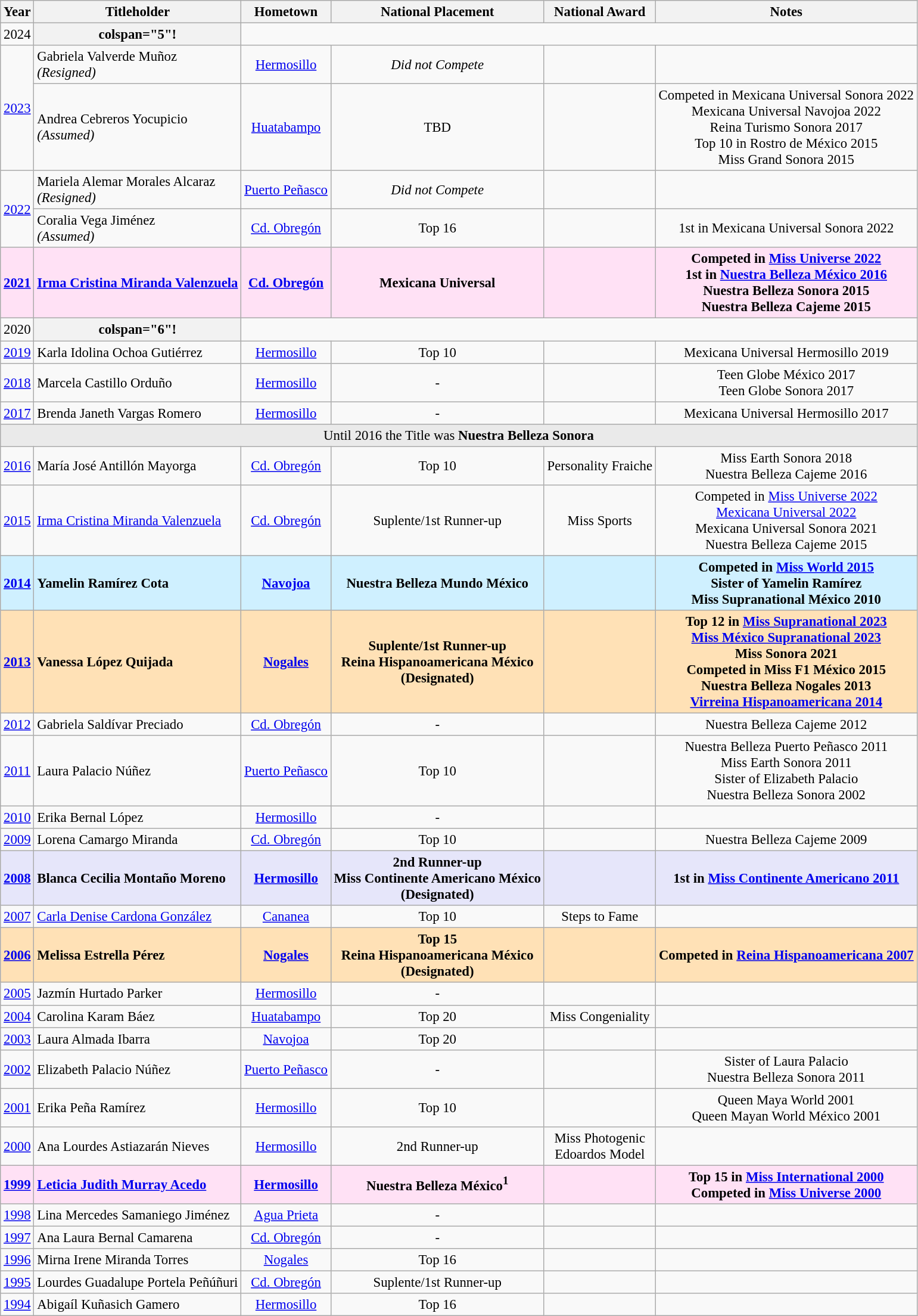<table class="wikitable sortable" style="font-size:95%;">
<tr>
<th>Year</th>
<th>Titleholder</th>
<th>Hometown</th>
<th>National Placement</th>
<th>National Award</th>
<th>Notes</th>
</tr>
<tr>
<td align="center">2024</td>
<th>colspan="5"!</th>
</tr>
<tr>
<td rowspan=2 align="center"><a href='#'>2023</a></td>
<td>Gabriela Valverde Muñoz<br><em>(Resigned)</em></td>
<td align="center"><a href='#'>Hermosillo</a></td>
<td align="center"><em>Did not Compete</em></td>
<td align="center"></td>
<td align="center"></td>
</tr>
<tr>
<td>Andrea Cebreros Yocupicio<br><em>(Assumed)</em></td>
<td align="center"><a href='#'>Huatabampo</a></td>
<td align="center">TBD</td>
<td align="center"></td>
<td align="center">Competed in Mexicana Universal Sonora 2022<br>Mexicana Universal Navojoa 2022<br>Reina Turismo Sonora 2017<br>Top 10 in Rostro de México 2015<br>Miss Grand Sonora 2015</td>
</tr>
<tr>
<td rowspan=2 align="center"><a href='#'>2022</a></td>
<td>Mariela Alemar Morales Alcaraz<br><em>(Resigned)</em></td>
<td align="center"><a href='#'>Puerto Peñasco</a></td>
<td align="center"><em>Did not Compete</em></td>
<td align="center"></td>
<td align="center"></td>
</tr>
<tr>
<td>Coralia Vega Jiménez<br><em>(Assumed)</em></td>
<td align="center"><a href='#'>Cd. Obregón</a></td>
<td align="center">Top 16</td>
<td align="center"></td>
<td align="center">1st in Mexicana Universal Sonora 2022</td>
</tr>
<tr bgcolor="#FFE1F5">
<td align="center"><strong><a href='#'>2021</a></strong></td>
<td><strong><a href='#'>Irma Cristina Miranda Valenzuela</a></strong></td>
<td align="center"><strong><a href='#'>Cd. Obregón</a></strong></td>
<td align="center"><strong>Mexicana Universal</strong></td>
<td align="center"></td>
<td align="center"><strong>Competed in <a href='#'>Miss Universe 2022</a><br>1st in <a href='#'>Nuestra Belleza México 2016</a><br>Nuestra Belleza Sonora 2015<br>Nuestra Belleza Cajeme 2015</strong></td>
</tr>
<tr>
<td align="center">2020</td>
<th>colspan="6"!</th>
</tr>
<tr>
<td align="center"><a href='#'>2019</a></td>
<td>Karla Idolina Ochoa Gutiérrez</td>
<td align="center"><a href='#'>Hermosillo</a></td>
<td align="center">Top 10</td>
<td align="center"></td>
<td align="center">Mexicana Universal Hermosillo 2019</td>
</tr>
<tr>
<td align="center"><a href='#'>2018</a></td>
<td>Marcela Castillo Orduño</td>
<td align="center"><a href='#'>Hermosillo</a></td>
<td align="center">-</td>
<td align="center"></td>
<td align="center">Teen Globe México 2017<br>Teen Globe Sonora 2017</td>
</tr>
<tr>
<td align="center"><a href='#'>2017</a></td>
<td>Brenda Janeth Vargas Romero</td>
<td align="center"><a href='#'>Hermosillo</a></td>
<td align="center">-</td>
<td align="center"></td>
<td align="center">Mexicana Universal Hermosillo 2017</td>
</tr>
<tr>
<td colspan="7" bgcolor="#EAEAEA" style="text-align:center;">Until 2016 the Title was <strong>Nuestra Belleza Sonora</strong></td>
</tr>
<tr>
<td align="center"><a href='#'>2016</a></td>
<td>María José Antillón Mayorga</td>
<td align="center"><a href='#'>Cd. Obregón</a></td>
<td align="center">Top 10</td>
<td align="center">Personality Fraiche</td>
<td align="center">Miss Earth Sonora 2018<br>Nuestra Belleza Cajeme 2016</td>
</tr>
<tr>
<td align="center"><a href='#'>2015</a></td>
<td><a href='#'>Irma Cristina Miranda Valenzuela</a></td>
<td align="center"><a href='#'>Cd. Obregón</a></td>
<td align="center">Suplente/1st Runner-up</td>
<td align="center">Miss Sports</td>
<td align="center">Competed in <a href='#'>Miss Universe 2022</a><br><a href='#'>Mexicana Universal 2022</a><br>Mexicana Universal Sonora 2021<br>Nuestra Belleza Cajeme 2015</td>
</tr>
<tr bgcolor="#CFF0FF">
<td align="center"><strong><a href='#'>2014</a></strong></td>
<td><strong>Yamelin Ramírez Cota</strong></td>
<td align="center"><strong><a href='#'>Navojoa</a></strong></td>
<td align="center"><strong>Nuestra Belleza Mundo México</strong></td>
<td align="center"></td>
<td align="center"><strong>Competed in <a href='#'>Miss World 2015</a><br>Sister of Yamelin Ramírez<br>Miss Supranational México 2010</strong></td>
</tr>
<tr bgcolor="#FFE1B6">
<td align="center"><strong><a href='#'>2013</a></strong></td>
<td><strong>Vanessa López Quijada</strong></td>
<td align="center"><strong><a href='#'>Nogales</a></strong></td>
<td align="center"><strong>Suplente/1st Runner-up<br>Reina Hispanoamericana México<br>(Designated)</strong></td>
<td align="center"></td>
<td align="center"><strong>Top 12 in <a href='#'>Miss Supranational 2023</a><br><a href='#'>Miss México Supranational 2023</a><br>Miss Sonora 2021<br>Competed in Miss F1 México 2015<br>Nuestra Belleza Nogales 2013<br><a href='#'>Virreina Hispanoamericana 2014</a></strong></td>
</tr>
<tr>
<td align="center"><a href='#'>2012</a></td>
<td>Gabriela Saldívar Preciado</td>
<td align="center"><a href='#'>Cd. Obregón</a></td>
<td align="center">-</td>
<td align="center"></td>
<td align="center">Nuestra Belleza Cajeme 2012</td>
</tr>
<tr>
<td align="center"><a href='#'>2011</a></td>
<td>Laura Palacio Núñez</td>
<td align="center"><a href='#'>Puerto Peñasco</a></td>
<td align="center">Top 10</td>
<td align="center"></td>
<td align="center">Nuestra Belleza Puerto Peñasco 2011<br>Miss Earth Sonora 2011<br>Sister of Elizabeth Palacio<br>Nuestra Belleza Sonora 2002</td>
</tr>
<tr>
<td align="center"><a href='#'>2010</a></td>
<td>Erika Bernal López</td>
<td align="center"><a href='#'>Hermosillo</a></td>
<td align="center">-</td>
<td align="center"></td>
<td align="center"></td>
</tr>
<tr>
<td align="center"><a href='#'>2009</a></td>
<td>Lorena Camargo Miranda</td>
<td align="center"><a href='#'>Cd. Obregón</a></td>
<td align="center">Top 10</td>
<td align="center"></td>
<td align="center">Nuestra Belleza Cajeme 2009</td>
</tr>
<tr bgcolor="#E6E6FA">
<td align="center"><strong><a href='#'>2008</a></strong></td>
<td><strong>Blanca Cecilia Montaño Moreno</strong></td>
<td align="center"><strong><a href='#'>Hermosillo</a></strong></td>
<td align="center"><strong>2nd Runner-up<br>Miss Continente Americano México<br>(Designated)</strong></td>
<td align="center"></td>
<td align="center"><strong>1st in <a href='#'>Miss Continente Americano 2011</a></strong></td>
</tr>
<tr>
<td align="center"><a href='#'>2007</a></td>
<td><a href='#'>Carla Denise Cardona González</a></td>
<td align="center"><a href='#'>Cananea</a></td>
<td align="center">Top 10</td>
<td align="center">Steps to Fame</td>
<td align="center"></td>
</tr>
<tr bgcolor="#FFE1B6">
<td align="center"><strong><a href='#'>2006</a></strong></td>
<td><strong>Melissa Estrella Pérez</strong></td>
<td align="center"><strong><a href='#'>Nogales</a></strong></td>
<td align="center"><strong>Top 15<br>Reina Hispanoamericana México<br>(Designated)</strong></td>
<td align="center"></td>
<td align="center"><strong>Competed in <a href='#'>Reina Hispanoamericana 2007</a></strong></td>
</tr>
<tr>
<td align="center"><a href='#'>2005</a></td>
<td>Jazmín Hurtado Parker</td>
<td align="center"><a href='#'>Hermosillo</a></td>
<td align="center">-</td>
<td align="center"></td>
<td align="center"></td>
</tr>
<tr>
<td align="center"><a href='#'>2004</a></td>
<td>Carolina Karam Báez</td>
<td align="center"><a href='#'>Huatabampo</a></td>
<td align="center">Top 20</td>
<td align="center">Miss Congeniality</td>
<td align="center"></td>
</tr>
<tr>
<td align="center"><a href='#'>2003</a></td>
<td>Laura Almada Ibarra</td>
<td align="center"><a href='#'>Navojoa</a></td>
<td align="center">Top 20</td>
<td align="center"></td>
<td align="center"></td>
</tr>
<tr>
<td align="center"><a href='#'>2002</a></td>
<td>Elizabeth Palacio Núñez</td>
<td align="center"><a href='#'>Puerto Peñasco</a></td>
<td align="center">-</td>
<td align="center"></td>
<td align="center">Sister of Laura Palacio<br>Nuestra Belleza Sonora 2011</td>
</tr>
<tr>
<td align="center"><a href='#'>2001</a></td>
<td>Erika Peña Ramírez</td>
<td align="center"><a href='#'>Hermosillo</a></td>
<td align="center">Top 10</td>
<td align="center"></td>
<td align="center">Queen Maya World 2001<br>Queen Mayan World México 2001</td>
</tr>
<tr>
<td align="center"><a href='#'>2000</a></td>
<td>Ana Lourdes Astiazarán Nieves</td>
<td align="center"><a href='#'>Hermosillo</a></td>
<td align="center">2nd Runner-up</td>
<td align="center">Miss Photogenic<br>Edoardos Model</td>
<td align="center"></td>
</tr>
<tr bgcolor="#FFE1F5">
<td align="center"><strong><a href='#'>1999</a></strong></td>
<td><strong><a href='#'>Leticia Judith Murray Acedo</a></strong></td>
<td align="center"><strong><a href='#'>Hermosillo</a></strong></td>
<td align="center"><strong>Nuestra Belleza México<sup>1</sup></strong></td>
<td align="center"></td>
<td align="center"><strong>Top 15 in <a href='#'>Miss International 2000</a><br>Competed in <a href='#'>Miss Universe 2000</a></strong></td>
</tr>
<tr>
<td align="center"><a href='#'>1998</a></td>
<td>Lina Mercedes Samaniego Jiménez</td>
<td align="center"><a href='#'>Agua Prieta</a></td>
<td align="center">-</td>
<td align="center"></td>
<td align="center"></td>
</tr>
<tr>
<td align="center"><a href='#'>1997</a></td>
<td>Ana Laura Bernal Camarena</td>
<td align="center"><a href='#'>Cd. Obregón</a></td>
<td align="center">-</td>
<td align="center"></td>
<td align="center"></td>
</tr>
<tr>
<td align="center"><a href='#'>1996</a></td>
<td>Mirna Irene Miranda Torres</td>
<td align="center"><a href='#'>Nogales</a></td>
<td align="center">Top 16</td>
<td align="center"></td>
<td align="center"></td>
</tr>
<tr>
<td align="center"><a href='#'>1995</a></td>
<td>Lourdes Guadalupe Portela Peñúñuri</td>
<td align="center"><a href='#'>Cd. Obregón</a></td>
<td align="center">Suplente/1st Runner-up</td>
<td align="center"></td>
<td align="center"></td>
</tr>
<tr>
<td align="center"><a href='#'>1994</a></td>
<td>Abigaíl Kuñasich Gamero</td>
<td align="center"><a href='#'>Hermosillo</a></td>
<td align="center">Top 16</td>
<td align="center"></td>
<td align="center"></td>
</tr>
</table>
